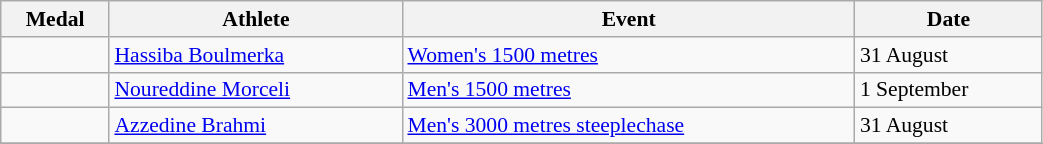<table class=wikitable style=font-size:90% width=55%>
<tr>
<th>Medal</th>
<th>Athlete</th>
<th>Event</th>
<th>Date</th>
</tr>
<tr>
<td></td>
<td><a href='#'>Hassiba Boulmerka</a></td>
<td><a href='#'>Women's 1500 metres</a></td>
<td>31 August</td>
</tr>
<tr>
<td></td>
<td><a href='#'>Noureddine Morceli</a></td>
<td><a href='#'>Men's 1500 metres</a></td>
<td>1 September</td>
</tr>
<tr>
<td></td>
<td><a href='#'>Azzedine Brahmi</a></td>
<td><a href='#'>Men's 3000 metres steeplechase</a></td>
<td>31 August</td>
</tr>
<tr>
</tr>
</table>
